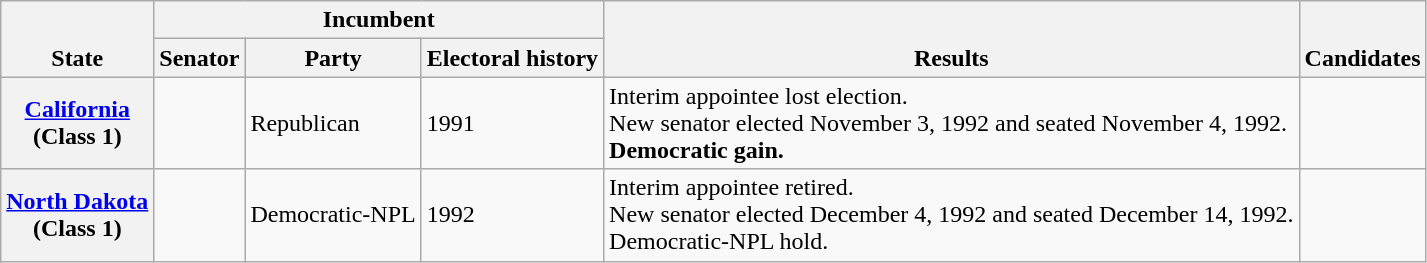<table class="wikitable sortable">
<tr valign=bottom>
<th rowspan=2>State</th>
<th colspan=3>Incumbent</th>
<th rowspan=2>Results</th>
<th rowspan=2>Candidates</th>
</tr>
<tr>
<th>Senator</th>
<th>Party</th>
<th>Electoral history</th>
</tr>
<tr>
<th><a href='#'>California</a><br>(Class 1)</th>
<td></td>
<td>Republican</td>
<td>1991 </td>
<td>Interim appointee lost election.<br>New senator elected November 3, 1992 and seated November 4, 1992.<br><strong>Democratic gain.</strong></td>
<td nowrap></td>
</tr>
<tr>
<th><a href='#'>North Dakota</a><br>(Class 1)</th>
<td></td>
<td>Democratic-NPL</td>
<td>1992 </td>
<td>Interim appointee retired.<br>New senator elected December 4, 1992 and seated December 14, 1992.<br>Democratic-NPL hold.</td>
<td nowrap></td>
</tr>
</table>
